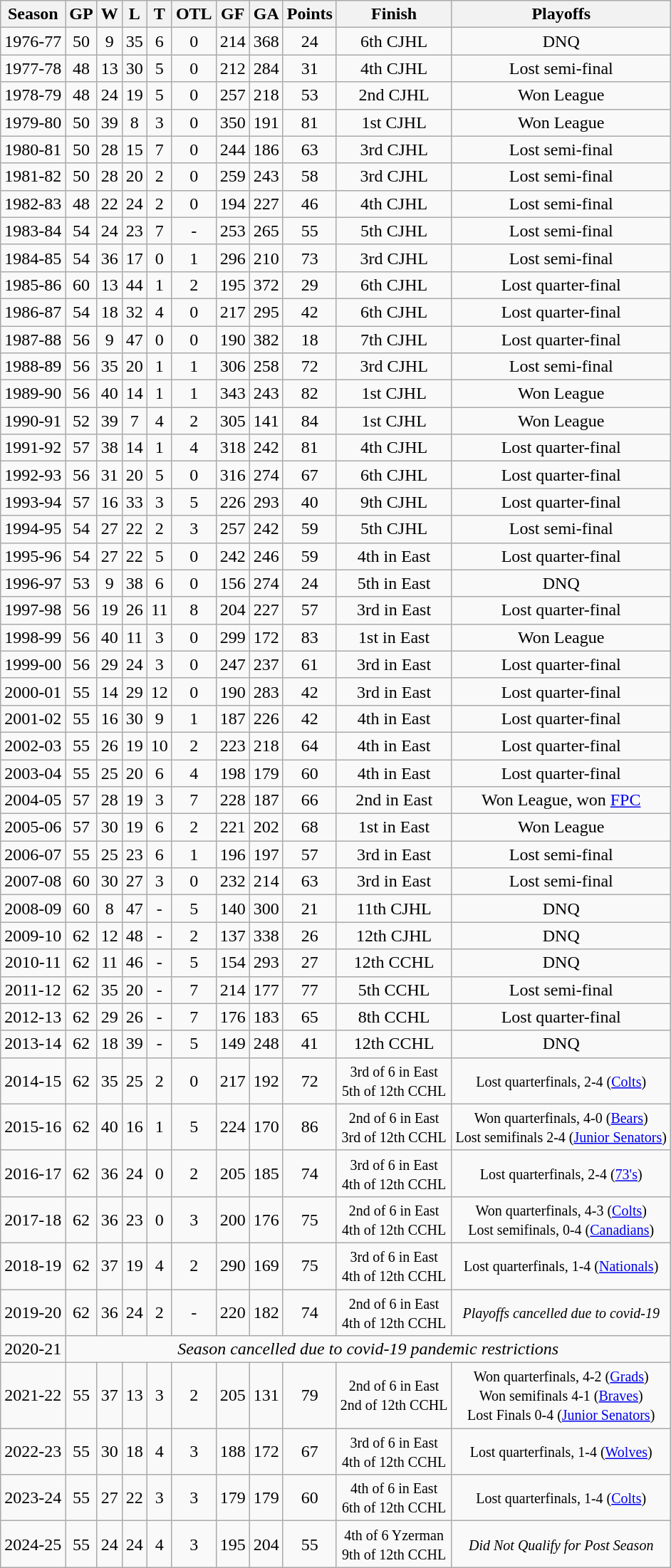<table class="wikitable">
<tr align="center">
<th><strong>Season</strong></th>
<th><strong>GP </strong></th>
<th><strong> W </strong></th>
<th><strong> L </strong></th>
<th><strong> T </strong></th>
<th><strong>OTL</strong></th>
<th><strong>GF </strong></th>
<th><strong>GA </strong></th>
<th><strong>Points</strong></th>
<th><strong>Finish</strong></th>
<th><strong>Playoffs</strong></th>
</tr>
<tr align="center">
<td>1976-77</td>
<td>50</td>
<td>9</td>
<td>35</td>
<td>6</td>
<td>0</td>
<td>214</td>
<td>368</td>
<td>24</td>
<td>6th CJHL</td>
<td>DNQ</td>
</tr>
<tr align="center">
<td>1977-78</td>
<td>48</td>
<td>13</td>
<td>30</td>
<td>5</td>
<td>0</td>
<td>212</td>
<td>284</td>
<td>31</td>
<td>4th CJHL</td>
<td>Lost semi-final</td>
</tr>
<tr align="center">
<td>1978-79</td>
<td>48</td>
<td>24</td>
<td>19</td>
<td>5</td>
<td>0</td>
<td>257</td>
<td>218</td>
<td>53</td>
<td>2nd CJHL</td>
<td>Won League</td>
</tr>
<tr align="center">
<td>1979-80</td>
<td>50</td>
<td>39</td>
<td>8</td>
<td>3</td>
<td>0</td>
<td>350</td>
<td>191</td>
<td>81</td>
<td>1st CJHL</td>
<td>Won League</td>
</tr>
<tr align="center">
<td>1980-81</td>
<td>50</td>
<td>28</td>
<td>15</td>
<td>7</td>
<td>0</td>
<td>244</td>
<td>186</td>
<td>63</td>
<td>3rd CJHL</td>
<td>Lost semi-final</td>
</tr>
<tr align="center">
<td>1981-82</td>
<td>50</td>
<td>28</td>
<td>20</td>
<td>2</td>
<td>0</td>
<td>259</td>
<td>243</td>
<td>58</td>
<td>3rd CJHL</td>
<td>Lost semi-final</td>
</tr>
<tr align="center">
<td>1982-83</td>
<td>48</td>
<td>22</td>
<td>24</td>
<td>2</td>
<td>0</td>
<td>194</td>
<td>227</td>
<td>46</td>
<td>4th CJHL</td>
<td>Lost semi-final</td>
</tr>
<tr align="center">
<td>1983-84</td>
<td>54</td>
<td>24</td>
<td>23</td>
<td>7</td>
<td>-</td>
<td>253</td>
<td>265</td>
<td>55</td>
<td>5th CJHL</td>
<td>Lost semi-final</td>
</tr>
<tr align="center">
<td>1984-85</td>
<td>54</td>
<td>36</td>
<td>17</td>
<td>0</td>
<td>1</td>
<td>296</td>
<td>210</td>
<td>73</td>
<td>3rd CJHL</td>
<td>Lost semi-final</td>
</tr>
<tr align="center">
<td>1985-86</td>
<td>60</td>
<td>13</td>
<td>44</td>
<td>1</td>
<td>2</td>
<td>195</td>
<td>372</td>
<td>29</td>
<td>6th CJHL</td>
<td>Lost quarter-final</td>
</tr>
<tr align="center">
<td>1986-87</td>
<td>54</td>
<td>18</td>
<td>32</td>
<td>4</td>
<td>0</td>
<td>217</td>
<td>295</td>
<td>42</td>
<td>6th CJHL</td>
<td>Lost quarter-final</td>
</tr>
<tr align="center">
<td>1987-88</td>
<td>56</td>
<td>9</td>
<td>47</td>
<td>0</td>
<td>0</td>
<td>190</td>
<td>382</td>
<td>18</td>
<td>7th CJHL</td>
<td>Lost quarter-final</td>
</tr>
<tr align="center">
<td>1988-89</td>
<td>56</td>
<td>35</td>
<td>20</td>
<td>1</td>
<td>1</td>
<td>306</td>
<td>258</td>
<td>72</td>
<td>3rd CJHL</td>
<td>Lost semi-final</td>
</tr>
<tr align="center">
<td>1989-90</td>
<td>56</td>
<td>40</td>
<td>14</td>
<td>1</td>
<td>1</td>
<td>343</td>
<td>243</td>
<td>82</td>
<td>1st CJHL</td>
<td>Won League</td>
</tr>
<tr align="center">
<td>1990-91</td>
<td>52</td>
<td>39</td>
<td>7</td>
<td>4</td>
<td>2</td>
<td>305</td>
<td>141</td>
<td>84</td>
<td>1st CJHL</td>
<td>Won League</td>
</tr>
<tr align="center">
<td>1991-92</td>
<td>57</td>
<td>38</td>
<td>14</td>
<td>1</td>
<td>4</td>
<td>318</td>
<td>242</td>
<td>81</td>
<td>4th CJHL</td>
<td>Lost quarter-final</td>
</tr>
<tr align="center">
<td>1992-93</td>
<td>56</td>
<td>31</td>
<td>20</td>
<td>5</td>
<td>0</td>
<td>316</td>
<td>274</td>
<td>67</td>
<td>6th CJHL</td>
<td>Lost quarter-final</td>
</tr>
<tr align="center">
<td>1993-94</td>
<td>57</td>
<td>16</td>
<td>33</td>
<td>3</td>
<td>5</td>
<td>226</td>
<td>293</td>
<td>40</td>
<td>9th CJHL</td>
<td>Lost quarter-final</td>
</tr>
<tr align="center">
<td>1994-95</td>
<td>54</td>
<td>27</td>
<td>22</td>
<td>2</td>
<td>3</td>
<td>257</td>
<td>242</td>
<td>59</td>
<td>5th CJHL</td>
<td>Lost semi-final</td>
</tr>
<tr align="center">
<td>1995-96</td>
<td>54</td>
<td>27</td>
<td>22</td>
<td>5</td>
<td>0</td>
<td>242</td>
<td>246</td>
<td>59</td>
<td>4th in East</td>
<td>Lost quarter-final</td>
</tr>
<tr align="center">
<td>1996-97</td>
<td>53</td>
<td>9</td>
<td>38</td>
<td>6</td>
<td>0</td>
<td>156</td>
<td>274</td>
<td>24</td>
<td>5th in East</td>
<td>DNQ</td>
</tr>
<tr align="center">
<td>1997-98</td>
<td>56</td>
<td>19</td>
<td>26</td>
<td>11</td>
<td>8</td>
<td>204</td>
<td>227</td>
<td>57</td>
<td>3rd in East</td>
<td>Lost quarter-final</td>
</tr>
<tr align="center">
<td>1998-99</td>
<td>56</td>
<td>40</td>
<td>11</td>
<td>3</td>
<td>0</td>
<td>299</td>
<td>172</td>
<td>83</td>
<td>1st in East</td>
<td>Won League</td>
</tr>
<tr align="center">
<td>1999-00</td>
<td>56</td>
<td>29</td>
<td>24</td>
<td>3</td>
<td>0</td>
<td>247</td>
<td>237</td>
<td>61</td>
<td>3rd in East</td>
<td>Lost quarter-final</td>
</tr>
<tr align="center">
<td>2000-01</td>
<td>55</td>
<td>14</td>
<td>29</td>
<td>12</td>
<td>0</td>
<td>190</td>
<td>283</td>
<td>42</td>
<td>3rd in East</td>
<td>Lost quarter-final</td>
</tr>
<tr align="center">
<td>2001-02</td>
<td>55</td>
<td>16</td>
<td>30</td>
<td>9</td>
<td>1</td>
<td>187</td>
<td>226</td>
<td>42</td>
<td>4th in East</td>
<td>Lost quarter-final</td>
</tr>
<tr align="center">
<td>2002-03</td>
<td>55</td>
<td>26</td>
<td>19</td>
<td>10</td>
<td>2</td>
<td>223</td>
<td>218</td>
<td>64</td>
<td>4th in East</td>
<td>Lost quarter-final</td>
</tr>
<tr align="center">
<td>2003-04</td>
<td>55</td>
<td>25</td>
<td>20</td>
<td>6</td>
<td>4</td>
<td>198</td>
<td>179</td>
<td>60</td>
<td>4th in East</td>
<td>Lost quarter-final</td>
</tr>
<tr align="center">
<td>2004-05</td>
<td>57</td>
<td>28</td>
<td>19</td>
<td>3</td>
<td>7</td>
<td>228</td>
<td>187</td>
<td>66</td>
<td>2nd in East</td>
<td>Won League, won <a href='#'>FPC</a></td>
</tr>
<tr align="center">
<td>2005-06</td>
<td>57</td>
<td>30</td>
<td>19</td>
<td>6</td>
<td>2</td>
<td>221</td>
<td>202</td>
<td>68</td>
<td>1st in East</td>
<td>Won League</td>
</tr>
<tr align="center">
<td>2006-07</td>
<td>55</td>
<td>25</td>
<td>23</td>
<td>6</td>
<td>1</td>
<td>196</td>
<td>197</td>
<td>57</td>
<td>3rd in East</td>
<td>Lost semi-final</td>
</tr>
<tr align="center">
<td>2007-08</td>
<td>60</td>
<td>30</td>
<td>27</td>
<td>3</td>
<td>0</td>
<td>232</td>
<td>214</td>
<td>63</td>
<td>3rd in East</td>
<td>Lost semi-final</td>
</tr>
<tr align="center">
<td>2008-09</td>
<td>60</td>
<td>8</td>
<td>47</td>
<td>-</td>
<td>5</td>
<td>140</td>
<td>300</td>
<td>21</td>
<td>11th CJHL</td>
<td>DNQ</td>
</tr>
<tr align="center">
<td>2009-10</td>
<td>62</td>
<td>12</td>
<td>48</td>
<td>-</td>
<td>2</td>
<td>137</td>
<td>338</td>
<td>26</td>
<td>12th CJHL</td>
<td>DNQ</td>
</tr>
<tr align="center">
<td>2010-11</td>
<td>62</td>
<td>11</td>
<td>46</td>
<td>-</td>
<td>5</td>
<td>154</td>
<td>293</td>
<td>27</td>
<td>12th CCHL</td>
<td>DNQ</td>
</tr>
<tr align="center">
<td>2011-12</td>
<td>62</td>
<td>35</td>
<td>20</td>
<td>-</td>
<td>7</td>
<td>214</td>
<td>177</td>
<td>77</td>
<td>5th CCHL</td>
<td>Lost semi-final</td>
</tr>
<tr align="center">
<td>2012-13</td>
<td>62</td>
<td>29</td>
<td>26</td>
<td>-</td>
<td>7</td>
<td>176</td>
<td>183</td>
<td>65</td>
<td>8th CCHL</td>
<td>Lost quarter-final</td>
</tr>
<tr align="center">
<td>2013-14</td>
<td>62</td>
<td>18</td>
<td>39</td>
<td>-</td>
<td>5</td>
<td>149</td>
<td>248</td>
<td>41</td>
<td>12th CCHL</td>
<td>DNQ</td>
</tr>
<tr align="center">
<td>2014-15</td>
<td>62</td>
<td>35</td>
<td>25</td>
<td>2</td>
<td>0</td>
<td>217</td>
<td>192</td>
<td>72</td>
<td><small>3rd of 6 in East<br>5th of 12th CCHL</small></td>
<td><small>Lost quarterfinals, 2-4 (<a href='#'>Colts</a>)</small></td>
</tr>
<tr align="center">
<td>2015-16</td>
<td>62</td>
<td>40</td>
<td>16</td>
<td>1</td>
<td>5</td>
<td>224</td>
<td>170</td>
<td>86</td>
<td><small>2nd of 6 in East<br>3rd of 12th CCHL</small></td>
<td><small>Won quarterfinals, 4-0 (<a href='#'>Bears</a>)<br>Lost semifinals 2-4 (<a href='#'>Junior Senators</a>)</small></td>
</tr>
<tr align="center">
<td>2016-17</td>
<td>62</td>
<td>36</td>
<td>24</td>
<td>0</td>
<td>2</td>
<td>205</td>
<td>185</td>
<td>74</td>
<td><small>3rd of 6 in East<br>4th of 12th CCHL</small></td>
<td><small>Lost quarterfinals, 2-4 (<a href='#'>73's</a>)</small></td>
</tr>
<tr align="center">
<td>2017-18</td>
<td>62</td>
<td>36</td>
<td>23</td>
<td>0</td>
<td>3</td>
<td>200</td>
<td>176</td>
<td>75</td>
<td><small>2nd of 6 in East<br>4th of 12th CCHL</small></td>
<td><small>Won quarterfinals, 4-3 (<a href='#'>Colts</a>)<br>Lost semifinals, 0-4 (<a href='#'>Canadians</a>)</small></td>
</tr>
<tr align="center">
<td>2018-19</td>
<td>62</td>
<td>37</td>
<td>19</td>
<td>4</td>
<td>2</td>
<td>290</td>
<td>169</td>
<td>75</td>
<td><small>3rd of 6 in East<br>4th of 12th CCHL</small></td>
<td><small>Lost quarterfinals, 1-4 (<a href='#'>Nationals</a>)</small></td>
</tr>
<tr align="center">
<td>2019-20</td>
<td>62</td>
<td>36</td>
<td>24</td>
<td>2</td>
<td>-</td>
<td>220</td>
<td>182</td>
<td>74</td>
<td><small>2nd of 6 in East<br>4th of 12th CCHL</small></td>
<td><small><em>Playoffs cancelled due to covid-19</em></small></td>
</tr>
<tr align="center">
<td>2020-21</td>
<td colspan=10><em>Season cancelled due to covid-19 pandemic restrictions</em></td>
</tr>
<tr align="center">
<td>2021-22</td>
<td>55</td>
<td>37</td>
<td>13</td>
<td>3</td>
<td>2</td>
<td>205</td>
<td>131</td>
<td>79</td>
<td><small>2nd of 6 in East<br>2nd of 12th CCHL</small></td>
<td><small>Won quarterfinals, 4-2 (<a href='#'>Grads</a>)<br>Won semifinals 4-1 (<a href='#'>Braves</a>)<br>Lost Finals 0-4 (<a href='#'>Junior Senators</a>)</small></td>
</tr>
<tr align="center">
<td>2022-23</td>
<td>55</td>
<td>30</td>
<td>18</td>
<td>4</td>
<td>3</td>
<td>188</td>
<td>172</td>
<td>67</td>
<td><small>3rd of 6 in East<br>4th of 12th CCHL</small></td>
<td><small>Lost quarterfinals, 1-4 (<a href='#'>Wolves</a>)</small></td>
</tr>
<tr align="center">
<td>2023-24</td>
<td>55</td>
<td>27</td>
<td>22</td>
<td>3</td>
<td>3</td>
<td>179</td>
<td>179</td>
<td>60</td>
<td><small>4th of 6 in East<br>6th of 12th CCHL</small></td>
<td><small>Lost quarterfinals, 1-4 (<a href='#'>Colts</a>)</small></td>
</tr>
<tr align="center">
<td>2024-25</td>
<td>55</td>
<td>24</td>
<td>24</td>
<td>4</td>
<td>3</td>
<td>195</td>
<td>204</td>
<td>55</td>
<td><small>4th of 6 Yzerman<br>9th of 12th CCHL</small></td>
<td><small><em>Did Not Qualify for Post Season</em></small></td>
</tr>
</table>
